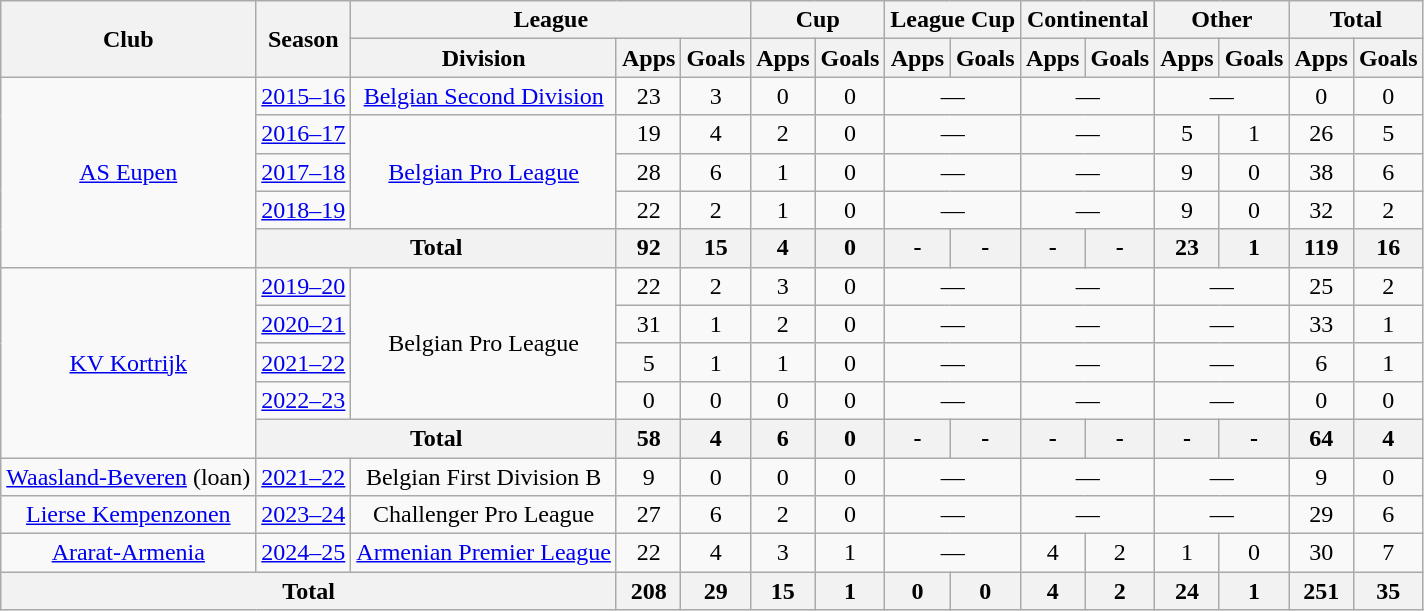<table class="wikitable" style="text-align:center">
<tr>
<th rowspan="2">Club</th>
<th rowspan="2">Season</th>
<th colspan="3">League</th>
<th colspan="2">Cup</th>
<th colspan="2">League Cup</th>
<th colspan="2">Continental</th>
<th colspan="2">Other</th>
<th colspan="2">Total</th>
</tr>
<tr>
<th>Division</th>
<th>Apps</th>
<th>Goals</th>
<th>Apps</th>
<th>Goals</th>
<th>Apps</th>
<th>Goals</th>
<th>Apps</th>
<th>Goals</th>
<th>Apps</th>
<th>Goals</th>
<th>Apps</th>
<th>Goals</th>
</tr>
<tr>
<td rowspan="5"><a href='#'>AS Eupen</a></td>
<td><a href='#'>2015–16</a></td>
<td rowspan="1"><a href='#'>Belgian Second Division</a></td>
<td>23</td>
<td>3</td>
<td>0</td>
<td>0</td>
<td colspan="2">—</td>
<td colspan="2">—</td>
<td colspan="2">—</td>
<td>0</td>
<td>0</td>
</tr>
<tr>
<td><a href='#'>2016–17</a></td>
<td rowspan="3"><a href='#'>Belgian Pro League</a></td>
<td>19</td>
<td>4</td>
<td>2</td>
<td>0</td>
<td colspan="2">—</td>
<td colspan="2">—</td>
<td>5</td>
<td>1</td>
<td>26</td>
<td>5</td>
</tr>
<tr>
<td><a href='#'>2017–18</a></td>
<td>28</td>
<td>6</td>
<td>1</td>
<td>0</td>
<td colspan="2">—</td>
<td colspan="2">—</td>
<td>9</td>
<td>0</td>
<td>38</td>
<td>6</td>
</tr>
<tr>
<td><a href='#'>2018–19</a></td>
<td>22</td>
<td>2</td>
<td>1</td>
<td>0</td>
<td colspan="2">—</td>
<td colspan="2">—</td>
<td>9</td>
<td>0</td>
<td>32</td>
<td>2</td>
</tr>
<tr>
<th colspan="2">Total</th>
<th>92</th>
<th>15</th>
<th>4</th>
<th>0</th>
<th>-</th>
<th>-</th>
<th>-</th>
<th>-</th>
<th>23</th>
<th>1</th>
<th>119</th>
<th>16</th>
</tr>
<tr>
<td rowspan="5"><a href='#'>KV Kortrijk</a></td>
<td><a href='#'>2019–20</a></td>
<td rowspan="4">Belgian Pro League</td>
<td>22</td>
<td>2</td>
<td>3</td>
<td>0</td>
<td colspan="2">—</td>
<td colspan="2">—</td>
<td colspan="2">—</td>
<td>25</td>
<td>2</td>
</tr>
<tr>
<td><a href='#'>2020–21</a></td>
<td>31</td>
<td>1</td>
<td>2</td>
<td>0</td>
<td colspan="2">—</td>
<td colspan="2">—</td>
<td colspan="2">—</td>
<td>33</td>
<td>1</td>
</tr>
<tr>
<td><a href='#'>2021–22</a></td>
<td>5</td>
<td>1</td>
<td>1</td>
<td>0</td>
<td colspan="2">—</td>
<td colspan="2">—</td>
<td colspan="2">—</td>
<td>6</td>
<td>1</td>
</tr>
<tr>
<td><a href='#'>2022–23</a></td>
<td>0</td>
<td>0</td>
<td>0</td>
<td>0</td>
<td colspan="2">—</td>
<td colspan="2">—</td>
<td colspan="2">—</td>
<td>0</td>
<td>0</td>
</tr>
<tr>
<th colspan="2">Total</th>
<th>58</th>
<th>4</th>
<th>6</th>
<th>0</th>
<th>-</th>
<th>-</th>
<th>-</th>
<th>-</th>
<th>-</th>
<th>-</th>
<th>64</th>
<th>4</th>
</tr>
<tr>
<td><a href='#'>Waasland-Beveren</a> (loan)</td>
<td><a href='#'>2021–22</a></td>
<td>Belgian First Division B</td>
<td>9</td>
<td>0</td>
<td>0</td>
<td>0</td>
<td colspan="2">—</td>
<td colspan="2">—</td>
<td colspan="2">—</td>
<td>9</td>
<td>0</td>
</tr>
<tr>
<td><a href='#'>Lierse Kempenzonen</a></td>
<td><a href='#'>2023–24</a></td>
<td>Challenger Pro League</td>
<td>27</td>
<td>6</td>
<td>2</td>
<td>0</td>
<td colspan="2">—</td>
<td colspan="2">—</td>
<td colspan="2">—</td>
<td>29</td>
<td>6</td>
</tr>
<tr>
<td rowspan="1"><a href='#'>Ararat-Armenia</a></td>
<td><a href='#'>2024–25</a></td>
<td rowspan="1"><a href='#'>Armenian Premier League</a></td>
<td>22</td>
<td>4</td>
<td>3</td>
<td>1</td>
<td colspan="2">—</td>
<td>4</td>
<td>2</td>
<td>1</td>
<td>0</td>
<td>30</td>
<td>7</td>
</tr>
<tr>
<th colspan="3">Total</th>
<th>208</th>
<th>29</th>
<th>15</th>
<th>1</th>
<th>0</th>
<th>0</th>
<th>4</th>
<th>2</th>
<th>24</th>
<th>1</th>
<th>251</th>
<th>35</th>
</tr>
</table>
